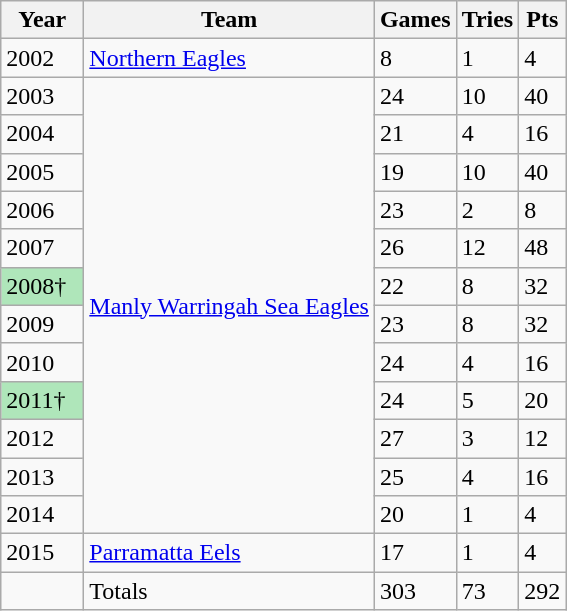<table class="wikitable">
<tr>
<th>Year</th>
<th>Team</th>
<th>Games</th>
<th>Tries</th>
<th>Pts</th>
</tr>
<tr>
<td>2002</td>
<td> <a href='#'>Northern Eagles</a></td>
<td>8</td>
<td>1</td>
<td>4</td>
</tr>
<tr>
<td>2003</td>
<td rowspan="12"> <a href='#'>Manly Warringah Sea Eagles</a></td>
<td>24</td>
<td>10</td>
<td>40</td>
</tr>
<tr>
<td>2004</td>
<td>21</td>
<td>4</td>
<td>16</td>
</tr>
<tr>
<td>2005</td>
<td>19</td>
<td>10</td>
<td>40</td>
</tr>
<tr>
<td>2006</td>
<td>23</td>
<td>2</td>
<td>8</td>
</tr>
<tr>
<td>2007</td>
<td>26</td>
<td>12</td>
<td>48</td>
</tr>
<tr>
<td style="background:#afe6ba; width:3em;">2008†</td>
<td>22</td>
<td>8</td>
<td>32</td>
</tr>
<tr>
<td>2009</td>
<td>23</td>
<td>8</td>
<td>32</td>
</tr>
<tr>
<td>2010</td>
<td>24</td>
<td>4</td>
<td>16</td>
</tr>
<tr>
<td style="background:#afe6ba; width:3em;">2011†</td>
<td>24</td>
<td>5</td>
<td>20</td>
</tr>
<tr>
<td>2012</td>
<td>27</td>
<td>3</td>
<td>12</td>
</tr>
<tr>
<td>2013</td>
<td>25</td>
<td>4</td>
<td>16</td>
</tr>
<tr>
<td>2014</td>
<td>20</td>
<td>1</td>
<td>4</td>
</tr>
<tr>
<td>2015</td>
<td> <a href='#'>Parramatta Eels</a></td>
<td>17</td>
<td>1</td>
<td>4</td>
</tr>
<tr>
<td></td>
<td>Totals</td>
<td>303</td>
<td>73</td>
<td>292</td>
</tr>
</table>
